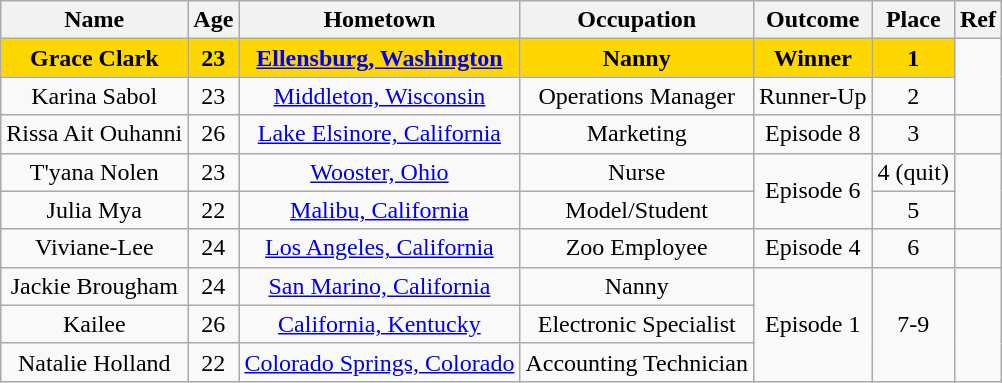<table class="wikitable sortable" style="text-align:center; ">
<tr>
<th>Name</th>
<th>Age</th>
<th>Hometown</th>
<th>Occupation</th>
<th>Outcome</th>
<th>Place</th>
<th>Ref</th>
</tr>
<tr>
<td bgcolor="gold"><strong>Grace Clark</strong></td>
<td bgcolor="gold"><strong>23</strong></td>
<td bgcolor="gold"><strong><a href='#'>Ellensburg, Washington</a></strong></td>
<td bgcolor="gold"><strong>Nanny</strong></td>
<td bgcolor="gold"><strong>Winner</strong></td>
<td bgcolor="gold"><strong>1</strong></td>
<td rowspan="2"></td>
</tr>
<tr>
<td>Karina Sabol</td>
<td>23</td>
<td><a href='#'>Middleton, Wisconsin</a></td>
<td>Operations Manager</td>
<td>Runner-Up</td>
<td>2</td>
</tr>
<tr>
<td>Rissa Ait Ouhanni</td>
<td>26</td>
<td><a href='#'>Lake Elsinore, California</a></td>
<td>Marketing</td>
<td>Episode 8</td>
<td>3</td>
<td></td>
</tr>
<tr>
<td>T'yana Nolen</td>
<td>23</td>
<td><a href='#'>Wooster, Ohio</a></td>
<td>Nurse</td>
<td rowspan="2">Episode 6</td>
<td>4 (quit)</td>
<td rowspan="2"></td>
</tr>
<tr>
<td>Julia Mya</td>
<td>22</td>
<td><a href='#'>Malibu, California</a></td>
<td>Model/Student</td>
<td>5</td>
</tr>
<tr>
<td>Viviane-Lee</td>
<td>24</td>
<td><a href='#'>Los Angeles, California</a></td>
<td>Zoo Employee</td>
<td>Episode 4</td>
<td>6</td>
<td></td>
</tr>
<tr>
<td>Jackie Brougham</td>
<td>24</td>
<td><a href='#'>San Marino, California</a></td>
<td>Nanny</td>
<td rowspan="3">Episode 1</td>
<td rowspan="3">7-9</td>
<td rowspan="3"></td>
</tr>
<tr>
<td>Kailee</td>
<td>26</td>
<td><a href='#'>California, Kentucky</a></td>
<td>Electronic Specialist</td>
</tr>
<tr>
<td>Natalie Holland</td>
<td>22</td>
<td><a href='#'>Colorado Springs, Colorado</a></td>
<td>Accounting Technician</td>
</tr>
</table>
